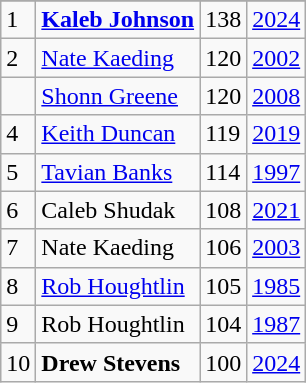<table class="wikitable">
<tr>
</tr>
<tr>
<td>1</td>
<td><strong><a href='#'>Kaleb Johnson</a></strong></td>
<td>138</td>
<td><a href='#'>2024</a></td>
</tr>
<tr>
<td>2</td>
<td><a href='#'>Nate Kaeding</a></td>
<td>120</td>
<td><a href='#'>2002</a></td>
</tr>
<tr>
<td> </td>
<td><a href='#'>Shonn Greene</a></td>
<td>120</td>
<td><a href='#'>2008</a></td>
</tr>
<tr>
<td>4</td>
<td><a href='#'>Keith Duncan</a></td>
<td>119</td>
<td><a href='#'>2019</a></td>
</tr>
<tr>
<td>5</td>
<td><a href='#'>Tavian Banks</a></td>
<td>114</td>
<td><a href='#'>1997</a></td>
</tr>
<tr>
<td>6</td>
<td>Caleb Shudak</td>
<td>108</td>
<td><a href='#'>2021</a></td>
</tr>
<tr>
<td>7</td>
<td>Nate Kaeding</td>
<td>106</td>
<td><a href='#'>2003</a></td>
</tr>
<tr>
<td>8</td>
<td><a href='#'>Rob Houghtlin</a></td>
<td>105</td>
<td><a href='#'>1985</a></td>
</tr>
<tr>
<td>9</td>
<td>Rob Houghtlin</td>
<td>104</td>
<td><a href='#'>1987</a></td>
</tr>
<tr>
<td>10</td>
<td><strong>Drew Stevens</strong></td>
<td>100</td>
<td><a href='#'>2024</a><br></td>
</tr>
</table>
